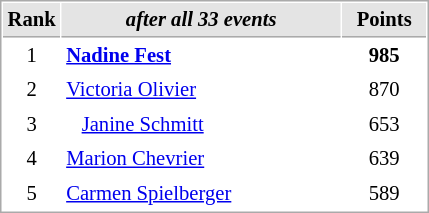<table cellspacing="1" cellpadding="3" style="border:1px solid #aaa; font-size:86%;">
<tr style="background:#e4e4e4;">
<th style="border-bottom:1px solid #AAAAAA; width: 10px;">Rank</th>
<th style="border-bottom:1px solid #AAAAAA; width: 180px;"><em>after all 33 events</em></th>
<th style="border-bottom:1px solid #AAAAAA; width: 50px;">Points</th>
</tr>
<tr>
<td align=center>1</td>
<td> <strong><a href='#'>Nadine Fest</a></strong></td>
<td align=center><strong>985</strong></td>
</tr>
<tr>
<td align=center>2</td>
<td> <a href='#'>Victoria Olivier</a></td>
<td align=center>870</td>
</tr>
<tr>
<td align=center>3</td>
<td>   <a href='#'>Janine Schmitt</a></td>
<td align=center>653</td>
</tr>
<tr>
<td align=center>4</td>
<td> <a href='#'>Marion Chevrier</a></td>
<td align=center>639</td>
</tr>
<tr>
<td align=center>5</td>
<td> <a href='#'>Carmen Spielberger</a></td>
<td align=center>589</td>
</tr>
</table>
